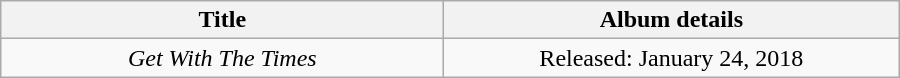<table class="wikitable plainrowheaders" style="text-align:center;">
<tr>
<th scope="col" style="width:18em;">Title</th>
<th scope="col" style="width:18.5em;">Album details</th>
</tr>
<tr>
<td><em>Get With The Times</em></td>
<td>Released: January 24, 2018</td>
</tr>
</table>
